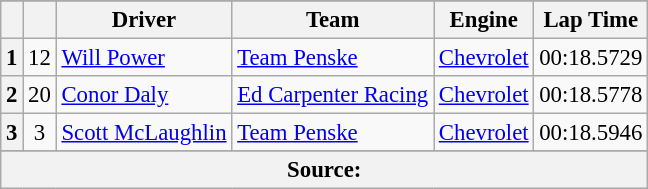<table class="wikitable" style="font-size:95%;">
<tr>
</tr>
<tr>
<th></th>
<th></th>
<th>Driver</th>
<th>Team</th>
<th>Engine</th>
<th>Lap Time</th>
</tr>
<tr>
<th>1</th>
<td align="center">12</td>
<td> <a href='#'>Will Power</a></td>
<td><a href='#'>Team Penske</a></td>
<td><a href='#'>Chevrolet</a></td>
<td>00:18.5729</td>
</tr>
<tr>
<th>2</th>
<td align="center">20</td>
<td> <a href='#'>Conor Daly</a></td>
<td><a href='#'>Ed Carpenter Racing</a></td>
<td><a href='#'>Chevrolet</a></td>
<td>00:18.5778</td>
</tr>
<tr>
<th>3</th>
<td align="center">3</td>
<td> <a href='#'>Scott McLaughlin</a></td>
<td><a href='#'>Team Penske</a></td>
<td><a href='#'>Chevrolet</a></td>
<td>00:18.5946</td>
</tr>
<tr>
</tr>
<tr class="sortbottom">
<th colspan="6">Source:</th>
</tr>
</table>
